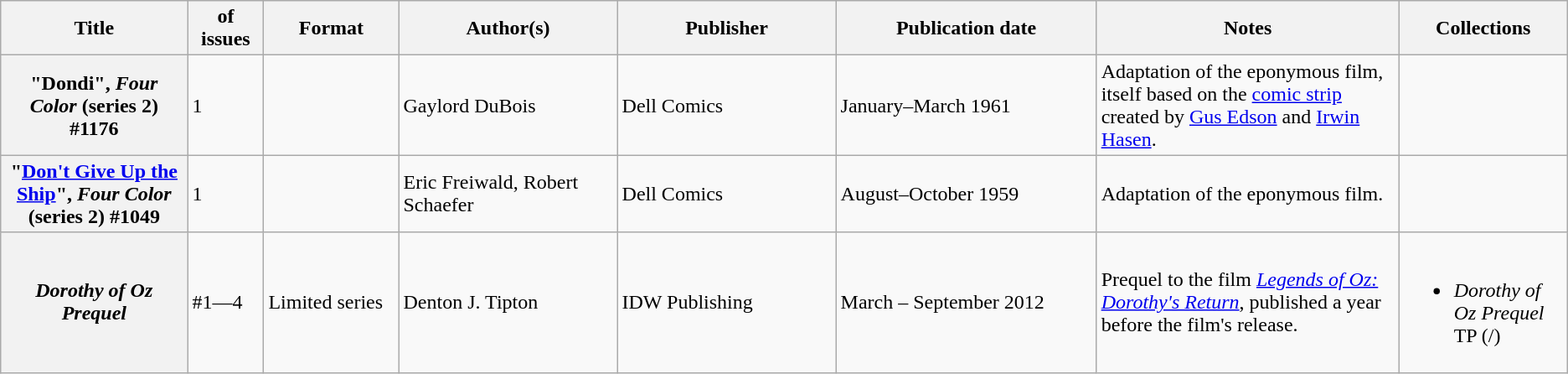<table class="wikitable">
<tr>
<th>Title</th>
<th style="width:40pt"> of issues</th>
<th style="width:75pt">Format</th>
<th style="width:125pt">Author(s)</th>
<th style="width:125pt">Publisher</th>
<th style="width:150pt">Publication date</th>
<th style="width:175pt">Notes</th>
<th>Collections</th>
</tr>
<tr>
<th>"Dondi", <em>Four Color</em> (series 2) #1176</th>
<td>1</td>
<td></td>
<td>Gaylord DuBois</td>
<td>Dell Comics</td>
<td>January–March 1961</td>
<td>Adaptation of the eponymous film, itself based on the <a href='#'>comic strip</a> created by <a href='#'>Gus Edson</a> and <a href='#'>Irwin Hasen</a>.</td>
<td></td>
</tr>
<tr>
<th>"<a href='#'>Don't Give Up the Ship</a>", <em>Four Color</em> (series 2) #1049</th>
<td>1</td>
<td></td>
<td>Eric Freiwald, Robert Schaefer</td>
<td>Dell Comics</td>
<td>August–October 1959</td>
<td>Adaptation of the eponymous film.</td>
<td></td>
</tr>
<tr>
<th><em>Dorothy of Oz Prequel</em></th>
<td>#1—4</td>
<td>Limited series</td>
<td>Denton J. Tipton</td>
<td>IDW Publishing</td>
<td>March – September 2012</td>
<td>Prequel to the film <em><a href='#'>Legends of Oz: Dorothy's Return</a></em>, published a year before the film's release.</td>
<td><br><ul><li><em>Dorothy of Oz Prequel</em> TP (/)</li></ul></td>
</tr>
</table>
